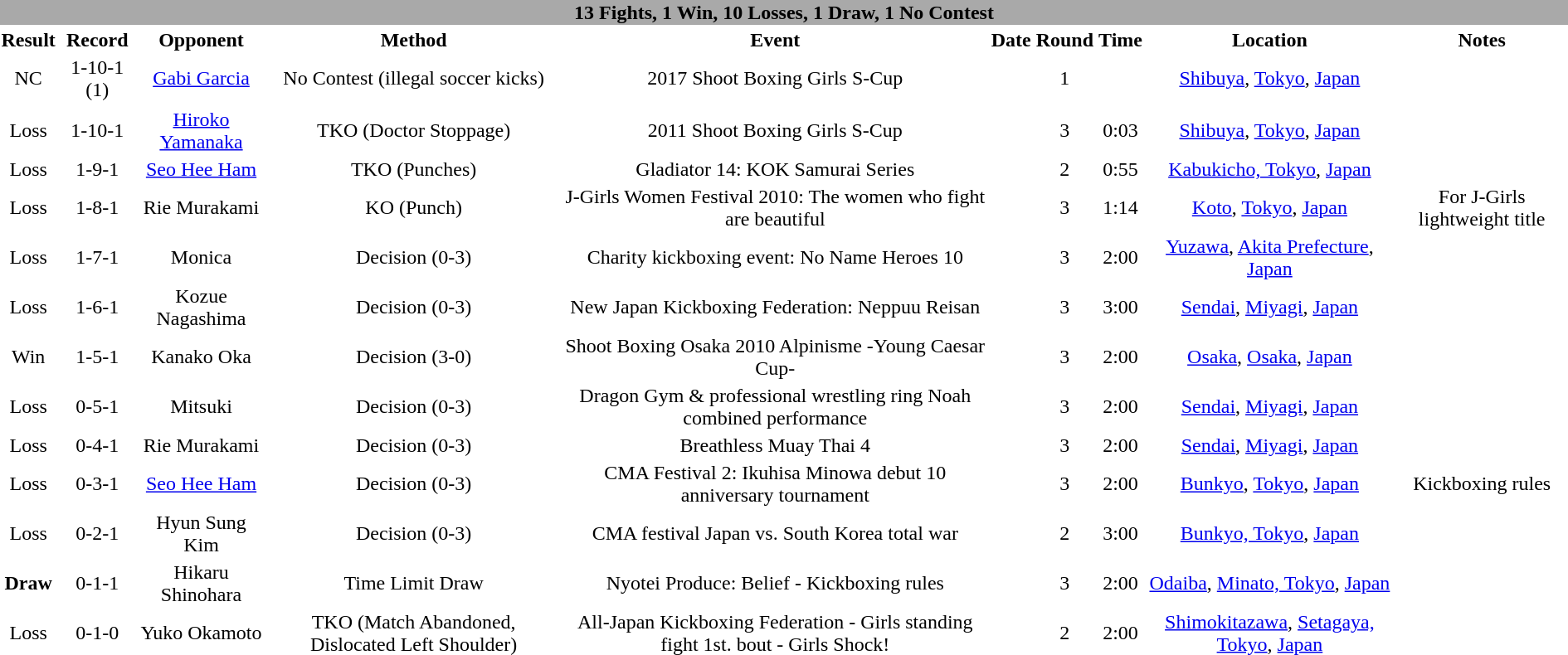<table class="toccolours" width=100% style="clear:both; margin:1.5em auto; text-align:center;">
<tr>
<th colspan=10 style="background:#A9A9A9">13 Fights, 1 Win, 10 Losses, 1 Draw, 1 No Contest</th>
</tr>
<tr>
<th>Result</th>
<th>Record</th>
<th>Opponent</th>
<th>Method</th>
<th>Event</th>
<th>Date</th>
<th>Round</th>
<th>Time</th>
<th>Location</th>
<th>Notes</th>
</tr>
<tr>
<td>NC</td>
<td>1-10-1 (1)</td>
<td> <a href='#'>Gabi Garcia</a></td>
<td>No Contest (illegal soccer kicks)</td>
<td>2017 Shoot Boxing Girls S-Cup</td>
<td></td>
<td>1</td>
<td></td>
<td><a href='#'>Shibuya</a>, <a href='#'>Tokyo</a>, <a href='#'>Japan</a></td>
<td></td>
</tr>
<tr>
</tr>
<tr>
<td>Loss</td>
<td>1-10-1</td>
<td> <a href='#'>Hiroko Yamanaka</a></td>
<td>TKO (Doctor Stoppage)</td>
<td>2011 Shoot Boxing Girls S-Cup</td>
<td></td>
<td>3</td>
<td>0:03</td>
<td><a href='#'>Shibuya</a>, <a href='#'>Tokyo</a>, <a href='#'>Japan</a></td>
<td></td>
</tr>
<tr>
<td>Loss</td>
<td>1-9-1</td>
<td> <a href='#'>Seo Hee Ham</a></td>
<td>TKO (Punches)</td>
<td>Gladiator 14: KOK Samurai Series</td>
<td></td>
<td>2</td>
<td>0:55</td>
<td><a href='#'>Kabukicho, Tokyo</a>, <a href='#'>Japan</a></td>
<td></td>
</tr>
<tr>
<td>Loss</td>
<td>1-8-1</td>
<td> Rie Murakami</td>
<td>KO (Punch)</td>
<td>J-Girls Women Festival 2010: The women who fight are beautiful</td>
<td></td>
<td>3</td>
<td>1:14</td>
<td><a href='#'>Koto</a>, <a href='#'>Tokyo</a>, <a href='#'>Japan</a></td>
<td>For J-Girls lightweight title</td>
</tr>
<tr>
<td>Loss</td>
<td>1-7-1</td>
<td> Monica</td>
<td>Decision (0-3)</td>
<td>Charity kickboxing event: No Name Heroes 10</td>
<td></td>
<td>3</td>
<td>2:00</td>
<td><a href='#'>Yuzawa</a>, <a href='#'>Akita Prefecture</a>, <a href='#'>Japan</a></td>
<td></td>
</tr>
<tr>
<td>Loss</td>
<td>1-6-1</td>
<td> Kozue Nagashima</td>
<td>Decision (0-3)</td>
<td>New Japan Kickboxing Federation: Neppuu Reisan</td>
<td></td>
<td>3</td>
<td>3:00</td>
<td><a href='#'>Sendai</a>, <a href='#'>Miyagi</a>, <a href='#'>Japan</a></td>
<td></td>
</tr>
<tr>
<td>Win</td>
<td>1-5-1</td>
<td> Kanako Oka</td>
<td>Decision (3-0)</td>
<td>Shoot Boxing Osaka 2010 Alpinisme -Young Caesar Cup-</td>
<td></td>
<td>3</td>
<td>2:00</td>
<td><a href='#'>Osaka</a>, <a href='#'>Osaka</a>, <a href='#'>Japan</a></td>
<td></td>
</tr>
<tr>
<td>Loss</td>
<td>0-5-1</td>
<td> Mitsuki</td>
<td>Decision (0-3)</td>
<td>Dragon Gym & professional wrestling ring Noah combined performance</td>
<td></td>
<td>3</td>
<td>2:00</td>
<td><a href='#'>Sendai</a>, <a href='#'>Miyagi</a>, <a href='#'>Japan</a></td>
<td></td>
</tr>
<tr>
<td>Loss</td>
<td>0-4-1</td>
<td> Rie Murakami</td>
<td>Decision (0-3)</td>
<td>Breathless Muay Thai 4</td>
<td></td>
<td>3</td>
<td>2:00</td>
<td><a href='#'>Sendai</a>, <a href='#'>Miyagi</a>, <a href='#'>Japan</a></td>
<td></td>
</tr>
<tr>
<td>Loss</td>
<td>0-3-1</td>
<td> <a href='#'>Seo Hee Ham</a></td>
<td>Decision (0-3)</td>
<td>CMA Festival 2: Ikuhisa Minowa debut 10 anniversary tournament</td>
<td></td>
<td>3</td>
<td>2:00</td>
<td><a href='#'>Bunkyo</a>, <a href='#'>Tokyo</a>, <a href='#'>Japan</a></td>
<td>Kickboxing rules</td>
</tr>
<tr>
<td>Loss</td>
<td>0-2-1</td>
<td> Hyun Sung Kim</td>
<td>Decision (0-3)</td>
<td>CMA festival Japan vs. South Korea total war</td>
<td></td>
<td>2</td>
<td>3:00</td>
<td><a href='#'>Bunkyo, Tokyo</a>, <a href='#'>Japan</a></td>
<td></td>
</tr>
<tr>
<th>Draw</th>
<td>0-1-1</td>
<td> Hikaru Shinohara</td>
<td>Time Limit Draw</td>
<td>Nyotei Produce: Belief - Kickboxing rules</td>
<td></td>
<td>3</td>
<td>2:00</td>
<td><a href='#'>Odaiba</a>, <a href='#'>Minato, Tokyo</a>, <a href='#'>Japan</a></td>
<td></td>
</tr>
<tr>
<td>Loss</td>
<td>0-1-0</td>
<td> Yuko Okamoto</td>
<td>TKO (Match Abandoned, Dislocated Left Shoulder)</td>
<td>All-Japan Kickboxing Federation - Girls standing fight 1st. bout - Girls Shock!</td>
<td></td>
<td>2</td>
<td>2:00</td>
<td><a href='#'>Shimokitazawa</a>, <a href='#'>Setagaya, Tokyo</a>, <a href='#'>Japan</a></td>
<td></td>
</tr>
</table>
